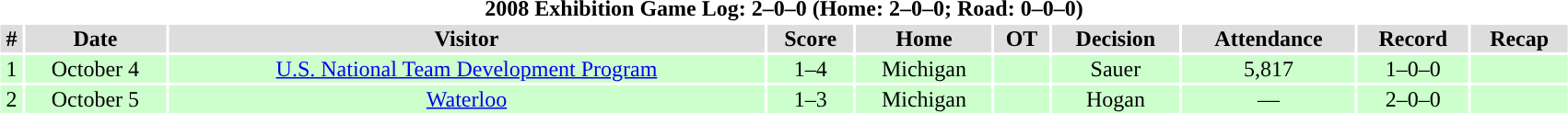<table class="toccolours collapsible collapsed" width=90% style="clear:both; margin:1.5em auto; text-align:center">
<tr>
<th colspan=11>2008 Exhibition Game Log: 2–0–0 (Home: 2–0–0; Road: 0–0–0)</th>
</tr>
<tr align="center" bgcolor="#dddddd">
<th>#</th>
<th>Date</th>
<th>Visitor</th>
<th>Score</th>
<th>Home</th>
<th>OT</th>
<th>Decision</th>
<th>Attendance</th>
<th>Record</th>
<th>Recap</th>
</tr>
<tr align="center" bgcolor="#ccffcc">
<td>1</td>
<td>October 4</td>
<td><a href='#'>U.S. National Team Development Program</a></td>
<td>1–4</td>
<td>Michigan</td>
<td></td>
<td>Sauer</td>
<td>5,817</td>
<td>1–0–0</td>
<td></td>
</tr>
<tr align="center" bgcolor="#ccffcc">
<td>2</td>
<td>October 5</td>
<td><a href='#'>Waterloo</a></td>
<td>1–3</td>
<td>Michigan</td>
<td></td>
<td>Hogan</td>
<td>—</td>
<td>2–0–0</td>
<td></td>
</tr>
</table>
